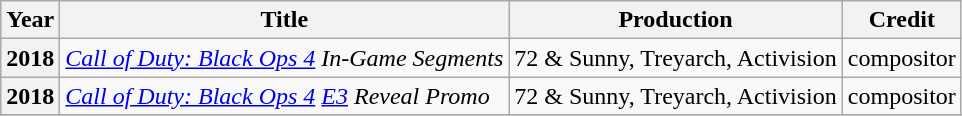<table class="wikitable plainrowheaders sortable">
<tr>
<th scope="col">Year</th>
<th scope="col">Title</th>
<th scope="col">Production</th>
<th scope="col">Credit</th>
</tr>
<tr>
<th scope="row">2018</th>
<td><em><a href='#'>Call of Duty: Black Ops 4</a> In-Game Segments</em></td>
<td>72 & Sunny, Treyarch, Activision</td>
<td>compositor</td>
</tr>
<tr>
<th scope="row">2018</th>
<td><em><a href='#'>Call of Duty: Black Ops 4</a> <a href='#'>E3</a> Reveal Promo</em></td>
<td>72 & Sunny, Treyarch, Activision</td>
<td>compositor</td>
</tr>
<tr>
</tr>
</table>
